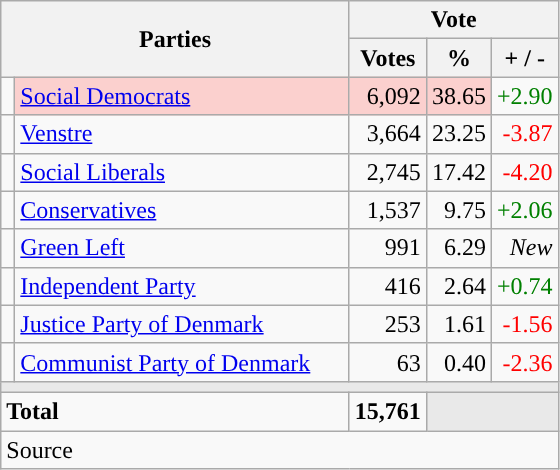<table class="wikitable" style="text-align:right;">
<tr>
<th style="text-align:centre;" rowspan="2" colspan="2" width="225">Parties</th>
<th colspan="3">Vote</th>
</tr>
<tr>
<th width="15">Votes</th>
<th width="15">%</th>
<th width="15">+ / -</th>
</tr>
<tr>
<td width="2" style="color:inherit;background:"></td>
<td bgcolor=#fbd0ce  align="left"><a href='#'>Social Democrats</a></td>
<td bgcolor=#fbd0ce>6,092</td>
<td bgcolor=#fbd0ce>38.65</td>
<td style=color:green;>+2.90</td>
</tr>
<tr>
<td width="2" style="color:inherit;background:"></td>
<td align="left"><a href='#'>Venstre</a></td>
<td>3,664</td>
<td>23.25</td>
<td style=color:red;>-3.87</td>
</tr>
<tr>
<td width="2" style="color:inherit;background:"></td>
<td align="left"><a href='#'>Social Liberals</a></td>
<td>2,745</td>
<td>17.42</td>
<td style=color:red;>-4.20</td>
</tr>
<tr>
<td width="2" style="color:inherit;background:"></td>
<td align="left"><a href='#'>Conservatives</a></td>
<td>1,537</td>
<td>9.75</td>
<td style=color:green;>+2.06</td>
</tr>
<tr>
<td width="2" style="color:inherit;background:"></td>
<td align="left"><a href='#'>Green Left</a></td>
<td>991</td>
<td>6.29</td>
<td><em>New</em></td>
</tr>
<tr>
<td width="2" style="color:inherit;background:"></td>
<td align="left"><a href='#'>Independent Party</a></td>
<td>416</td>
<td>2.64</td>
<td style=color:green;>+0.74</td>
</tr>
<tr>
<td width="2" style="color:inherit;background:"></td>
<td align="left"><a href='#'>Justice Party of Denmark</a></td>
<td>253</td>
<td>1.61</td>
<td style=color:red;>-1.56</td>
</tr>
<tr>
<td width="2" style="color:inherit;background:"></td>
<td align="left"><a href='#'>Communist Party of Denmark</a></td>
<td>63</td>
<td>0.40</td>
<td style=color:red;>-2.36</td>
</tr>
<tr>
<td colspan="7" bgcolor="#E9E9E9"></td>
</tr>
<tr>
<td align="left" colspan="2"><strong>Total</strong></td>
<td><strong>15,761</strong></td>
<td bgcolor="#E9E9E9" colspan="2"></td>
</tr>
<tr>
<td align="left" colspan="6">Source</td>
</tr>
</table>
